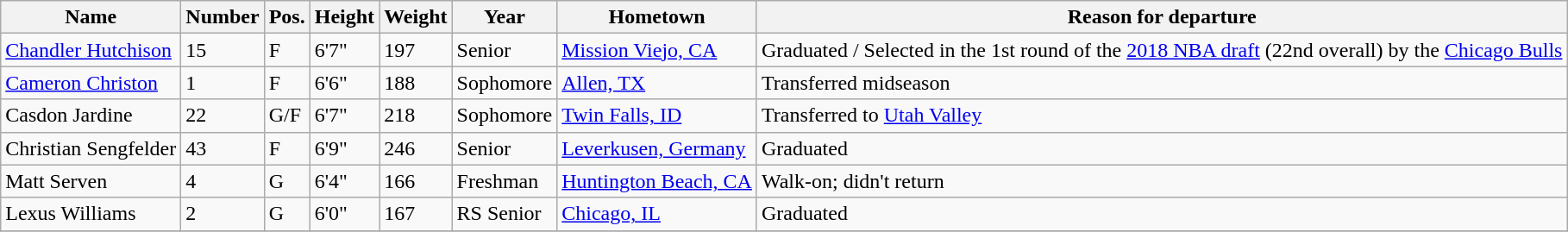<table class="wikitable sortable" border="1">
<tr>
<th>Name</th>
<th>Number</th>
<th>Pos.</th>
<th>Height</th>
<th>Weight</th>
<th>Year</th>
<th>Hometown</th>
<th class="unsortable">Reason for departure</th>
</tr>
<tr>
<td><a href='#'>Chandler Hutchison</a></td>
<td>15</td>
<td>F</td>
<td>6'7"</td>
<td>197</td>
<td>Senior</td>
<td><a href='#'>Mission Viejo, CA</a></td>
<td>Graduated / Selected in the 1st round of the <a href='#'>2018 NBA draft</a> (22nd overall) by the <a href='#'>Chicago Bulls</a></td>
</tr>
<tr>
<td><a href='#'>Cameron Christon</a></td>
<td>1</td>
<td>F</td>
<td>6'6"</td>
<td>188</td>
<td>Sophomore</td>
<td><a href='#'>Allen, TX</a></td>
<td>Transferred midseason</td>
</tr>
<tr>
<td>Casdon Jardine</td>
<td>22</td>
<td>G/F</td>
<td>6'7"</td>
<td>218</td>
<td>Sophomore</td>
<td><a href='#'>Twin Falls, ID</a></td>
<td>Transferred to <a href='#'>Utah Valley</a></td>
</tr>
<tr>
<td>Christian Sengfelder</td>
<td>43</td>
<td>F</td>
<td>6'9"</td>
<td>246</td>
<td>Senior</td>
<td><a href='#'>Leverkusen, Germany</a></td>
<td>Graduated</td>
</tr>
<tr>
<td>Matt Serven</td>
<td>4</td>
<td>G</td>
<td>6'4"</td>
<td>166</td>
<td>Freshman</td>
<td><a href='#'>Huntington Beach, CA</a></td>
<td>Walk-on; didn't return</td>
</tr>
<tr>
<td>Lexus Williams</td>
<td>2</td>
<td>G</td>
<td>6'0"</td>
<td>167</td>
<td>RS Senior</td>
<td><a href='#'>Chicago, IL</a></td>
<td>Graduated</td>
</tr>
<tr>
</tr>
</table>
